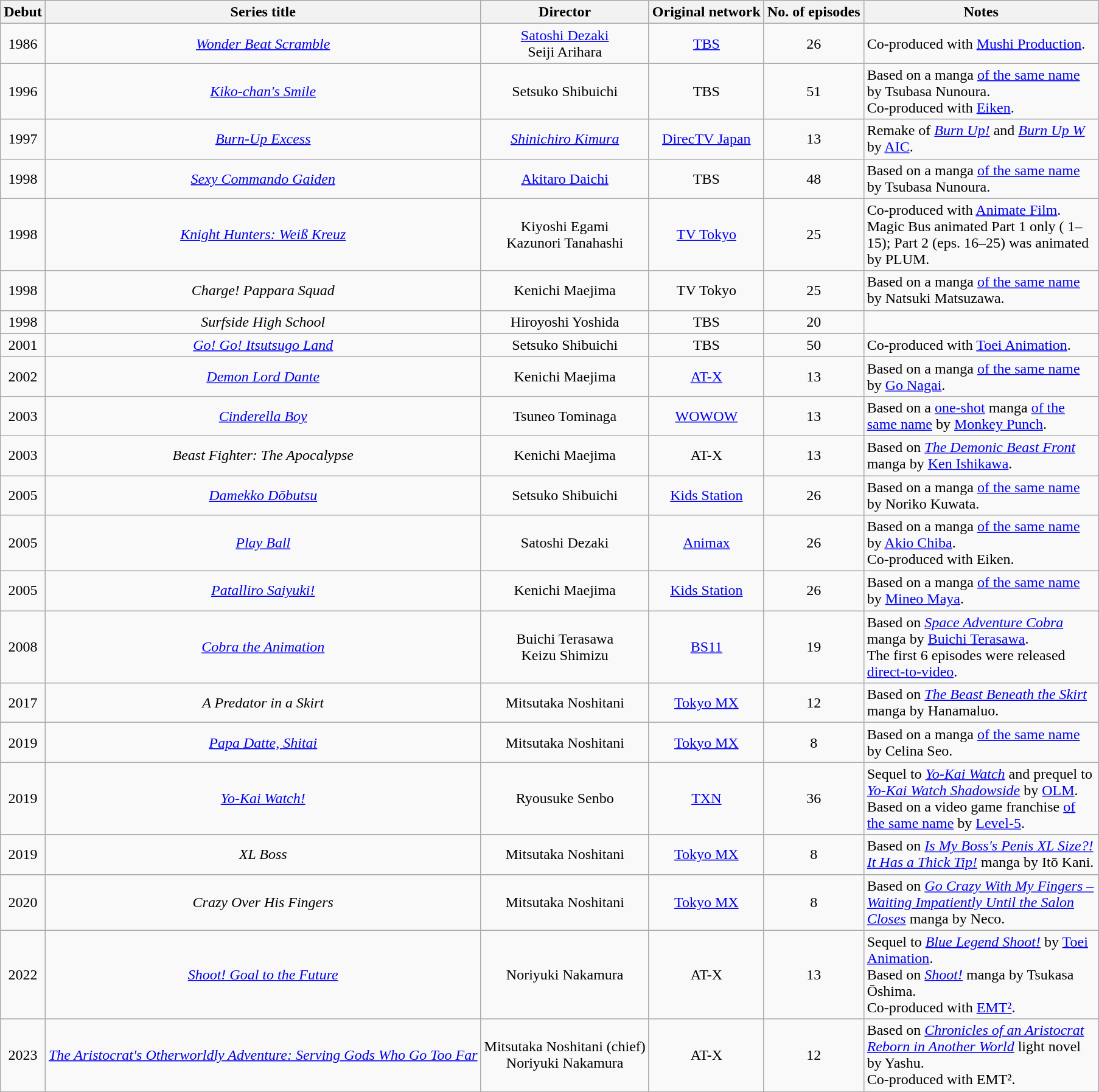<table class="wikitable sortable" style="text-align:center; margin=auto; ">
<tr>
<th>Debut</th>
<th>Series title</th>
<th>Director</th>
<th>Original network</th>
<th>No. of episodes</th>
<th width="250">Notes</th>
</tr>
<tr>
<td>1986</td>
<td><em><a href='#'>Wonder Beat Scramble</a></em></td>
<td><a href='#'>Satoshi Dezaki</a> <br>Seiji Arihara </td>
<td><a href='#'>TBS</a></td>
<td>26</td>
<td align="left">Co-produced with <a href='#'>Mushi Production</a>.</td>
</tr>
<tr>
<td>1996</td>
<td><em><a href='#'>Kiko-chan's Smile</a></em></td>
<td>Setsuko Shibuichi</td>
<td>TBS</td>
<td>51</td>
<td align="left">Based on a manga <a href='#'>of the same name</a> by Tsubasa Nunoura.<br>Co-produced with <a href='#'>Eiken</a>.</td>
</tr>
<tr>
<td>1997</td>
<td><em><a href='#'>Burn-Up Excess</a></em></td>
<td><em><a href='#'>Shinichiro Kimura</a></em></td>
<td><a href='#'>DirecTV Japan</a></td>
<td>13</td>
<td align="left">Remake of <em><a href='#'>Burn Up!</a></em> and <em><a href='#'>Burn Up W</a></em> by <a href='#'>AIC</a>.</td>
</tr>
<tr>
<td>1998</td>
<td><em><a href='#'>Sexy Commando Gaiden</a></em></td>
<td><a href='#'>Akitaro Daichi</a></td>
<td>TBS</td>
<td>48</td>
<td align="left">Based on a manga <a href='#'>of the same name</a> by Tsubasa Nunoura.</td>
</tr>
<tr>
<td>1998</td>
<td><em><a href='#'>Knight Hunters: Weiß Kreuz</a></em></td>
<td>Kiyoshi Egami <br>Kazunori Tanahashi </td>
<td><a href='#'>TV Tokyo</a></td>
<td>25</td>
<td align="left">Co-produced with <a href='#'>Animate Film</a>.<br>Magic Bus animated Part 1 only ( 1–15); Part 2 (eps. 16–25) was animated by PLUM.</td>
</tr>
<tr>
<td>1998</td>
<td><em>Charge! Pappara Squad</em></td>
<td>Kenichi Maejima</td>
<td>TV Tokyo</td>
<td>25</td>
<td align="left">Based on a manga <a href='#'>of the same name</a> by Natsuki Matsuzawa.</td>
</tr>
<tr>
<td>1998</td>
<td><em>Surfside High School</em></td>
<td>Hiroyoshi Yoshida</td>
<td>TBS</td>
<td>20</td>
<td align="left"></td>
</tr>
<tr>
<td>2001</td>
<td><em><a href='#'>Go! Go! Itsutsugo Land</a></em></td>
<td>Setsuko Shibuichi</td>
<td>TBS</td>
<td>50</td>
<td align="left">Co-produced with <a href='#'>Toei Animation</a>.</td>
</tr>
<tr>
<td>2002</td>
<td><em><a href='#'>Demon Lord Dante</a></em></td>
<td>Kenichi Maejima</td>
<td><a href='#'>AT-X</a></td>
<td>13</td>
<td align="left">Based on a manga <a href='#'>of the same name</a> by <a href='#'>Go Nagai</a>.</td>
</tr>
<tr>
<td>2003</td>
<td><em><a href='#'>Cinderella Boy</a></em></td>
<td>Tsuneo Tominaga</td>
<td><a href='#'>WOWOW</a></td>
<td>13</td>
<td align="left">Based on a <a href='#'>one-shot</a> manga <a href='#'>of the same name</a> by <a href='#'>Monkey Punch</a>.</td>
</tr>
<tr>
<td>2003</td>
<td><em>Beast Fighter: The Apocalypse</em></td>
<td>Kenichi Maejima</td>
<td>AT-X</td>
<td>13</td>
<td align="left">Based on <a href='#'><em>The Demonic Beast Front</em></a> manga by <a href='#'>Ken Ishikawa</a>.</td>
</tr>
<tr>
<td>2005</td>
<td><em><a href='#'>Damekko Dōbutsu</a></em></td>
<td>Setsuko Shibuichi</td>
<td><a href='#'>Kids Station</a></td>
<td>26</td>
<td align="left">Based on a manga <a href='#'>of the same name</a> by Noriko Kuwata.</td>
</tr>
<tr>
<td>2005</td>
<td><em><a href='#'>Play Ball</a></em></td>
<td>Satoshi Dezaki</td>
<td><a href='#'>Animax</a></td>
<td>26</td>
<td align="left">Based on a manga <a href='#'>of the same name</a> by <a href='#'>Akio Chiba</a>.<br>Co-produced with Eiken.</td>
</tr>
<tr>
<td>2005</td>
<td><em><a href='#'>Patalliro Saiyuki!</a></em></td>
<td>Kenichi Maejima</td>
<td><a href='#'>Kids Station</a></td>
<td>26</td>
<td align="left">Based on a manga <a href='#'>of the same name</a> by <a href='#'>Mineo Maya</a>.</td>
</tr>
<tr>
<td>2008</td>
<td><em><a href='#'>Cobra the Animation</a></em></td>
<td>Buichi Terasawa <br>Keizu Shimizu </td>
<td><a href='#'>BS11</a> </td>
<td>19</td>
<td align="left">Based on <a href='#'><em>Space Adventure Cobra</em></a> manga by <a href='#'>Buichi Terasawa</a>.<br>The first 6 episodes were released <a href='#'>direct-to-video</a>.</td>
</tr>
<tr>
<td>2017</td>
<td><em>A Predator in a Skirt</em></td>
<td>Mitsutaka Noshitani</td>
<td><a href='#'>Tokyo MX</a></td>
<td>12</td>
<td align="left">Based on <a href='#'><em>The Beast Beneath the Skirt</em></a> manga by Hanamaluo.</td>
</tr>
<tr>
<td>2019</td>
<td><em><a href='#'>Papa Datte, Shitai</a></em></td>
<td>Mitsutaka Noshitani</td>
<td><a href='#'>Tokyo MX</a></td>
<td>8</td>
<td align="left">Based on a manga <a href='#'>of the same name</a> by Celina Seo.</td>
</tr>
<tr>
<td>2019</td>
<td><em><a href='#'>Yo-Kai Watch!</a></em></td>
<td>Ryousuke Senbo</td>
<td><a href='#'>TXN</a></td>
<td>36</td>
<td align="left">Sequel to <a href='#'><em>Yo-Kai Watch</em></a> and prequel to <em><a href='#'>Yo-Kai Watch Shadowside</a></em> by <a href='#'>OLM</a>.<br>Based on a video game franchise <a href='#'>of the same name</a> by <a href='#'>Level-5</a>.</td>
</tr>
<tr>
<td>2019</td>
<td><em>XL Boss</em></td>
<td>Mitsutaka Noshitani</td>
<td><a href='#'>Tokyo MX</a></td>
<td>8</td>
<td align="left">Based on <a href='#'><em>Is My Boss's Penis XL Size?! It Has a Thick Tip!</em></a> manga by Itō Kani.</td>
</tr>
<tr>
<td>2020</td>
<td><em>Crazy Over His Fingers</em></td>
<td>Mitsutaka Noshitani</td>
<td><a href='#'>Tokyo MX</a></td>
<td>8</td>
<td align="left">Based on <a href='#'><em>Go Crazy With My Fingers – Waiting Impatiently Until the Salon Closes</em></a> manga by Neco.</td>
</tr>
<tr>
<td>2022</td>
<td><em><a href='#'>Shoot! Goal to the Future</a></em></td>
<td>Noriyuki Nakamura</td>
<td>AT-X</td>
<td>13</td>
<td align="left">Sequel to <a href='#'><em>Blue Legend Shoot!</em></a> by <a href='#'>Toei Animation</a>.<br>Based on <a href='#'><em>Shoot!</em></a> manga by Tsukasa Ōshima.<br>Co-produced with <a href='#'>EMT²</a>.</td>
</tr>
<tr>
<td>2023</td>
<td><em><a href='#'>The Aristocrat's Otherworldly Adventure: Serving Gods Who Go Too Far</a></em></td>
<td>Mitsutaka Noshitani (chief)<br>Noriyuki Nakamura</td>
<td>AT-X</td>
<td>12</td>
<td align="left">Based on <em><a href='#'>Chronicles of an Aristocrat Reborn in Another World</a></em> light novel by Yashu.<br>Co-produced with EMT².</td>
</tr>
<tr>
</tr>
</table>
